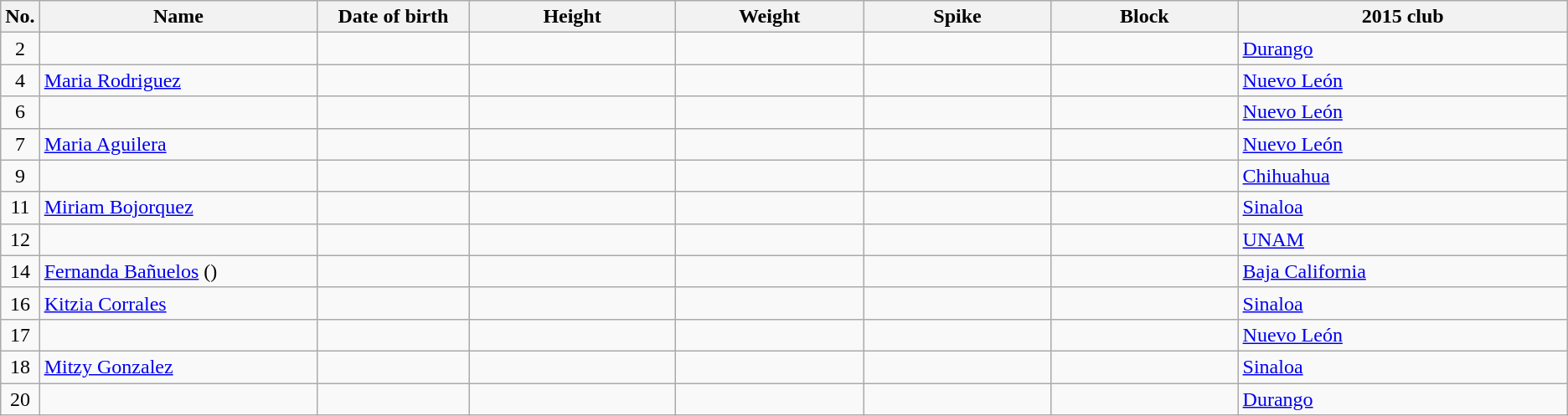<table class="wikitable sortable" style="text-align:center;">
<tr>
<th>No.</th>
<th style="width:15em">Name</th>
<th style="width:8em">Date of birth</th>
<th style="width:11em">Height</th>
<th style="width:10em">Weight</th>
<th style="width:10em">Spike</th>
<th style="width:10em">Block</th>
<th style="width:18em">2015 club</th>
</tr>
<tr>
<td>2</td>
<td align=left></td>
<td align=right></td>
<td></td>
<td></td>
<td></td>
<td></td>
<td align=left> <a href='#'>Durango</a></td>
</tr>
<tr>
<td>4</td>
<td align=left><a href='#'>Maria Rodriguez</a></td>
<td align=right></td>
<td></td>
<td></td>
<td></td>
<td></td>
<td align=left> <a href='#'>Nuevo León</a></td>
</tr>
<tr>
<td>6</td>
<td align=left></td>
<td align=right></td>
<td></td>
<td></td>
<td></td>
<td></td>
<td align=left> <a href='#'>Nuevo León</a></td>
</tr>
<tr>
<td>7</td>
<td align=left><a href='#'>Maria Aguilera</a></td>
<td align=right></td>
<td></td>
<td></td>
<td></td>
<td></td>
<td align=left> <a href='#'>Nuevo León</a></td>
</tr>
<tr>
<td>9</td>
<td align=left></td>
<td align=right></td>
<td></td>
<td></td>
<td></td>
<td></td>
<td align=left> <a href='#'>Chihuahua</a></td>
</tr>
<tr>
<td>11</td>
<td align=left><a href='#'>Miriam Bojorquez</a></td>
<td align=right></td>
<td></td>
<td></td>
<td></td>
<td></td>
<td align=left> <a href='#'>Sinaloa</a></td>
</tr>
<tr>
<td>12</td>
<td align=left></td>
<td align=right></td>
<td></td>
<td></td>
<td></td>
<td></td>
<td align=left> <a href='#'>UNAM</a></td>
</tr>
<tr>
<td>14</td>
<td align=left><a href='#'>Fernanda Bañuelos</a> ()</td>
<td align=right></td>
<td></td>
<td></td>
<td></td>
<td></td>
<td align=left> <a href='#'>Baja California</a></td>
</tr>
<tr>
<td>16</td>
<td align=left><a href='#'>Kitzia Corrales</a></td>
<td align=right></td>
<td></td>
<td></td>
<td></td>
<td></td>
<td align=left> <a href='#'>Sinaloa</a></td>
</tr>
<tr>
<td>17</td>
<td align=left></td>
<td align=right></td>
<td></td>
<td></td>
<td></td>
<td></td>
<td align=left> <a href='#'>Nuevo León</a></td>
</tr>
<tr>
<td>18</td>
<td align=left><a href='#'>Mitzy Gonzalez</a></td>
<td align=right></td>
<td></td>
<td></td>
<td></td>
<td></td>
<td align=left> <a href='#'>Sinaloa</a></td>
</tr>
<tr>
<td>20</td>
<td align=left></td>
<td align=right></td>
<td></td>
<td></td>
<td></td>
<td></td>
<td align=left> <a href='#'>Durango</a></td>
</tr>
</table>
